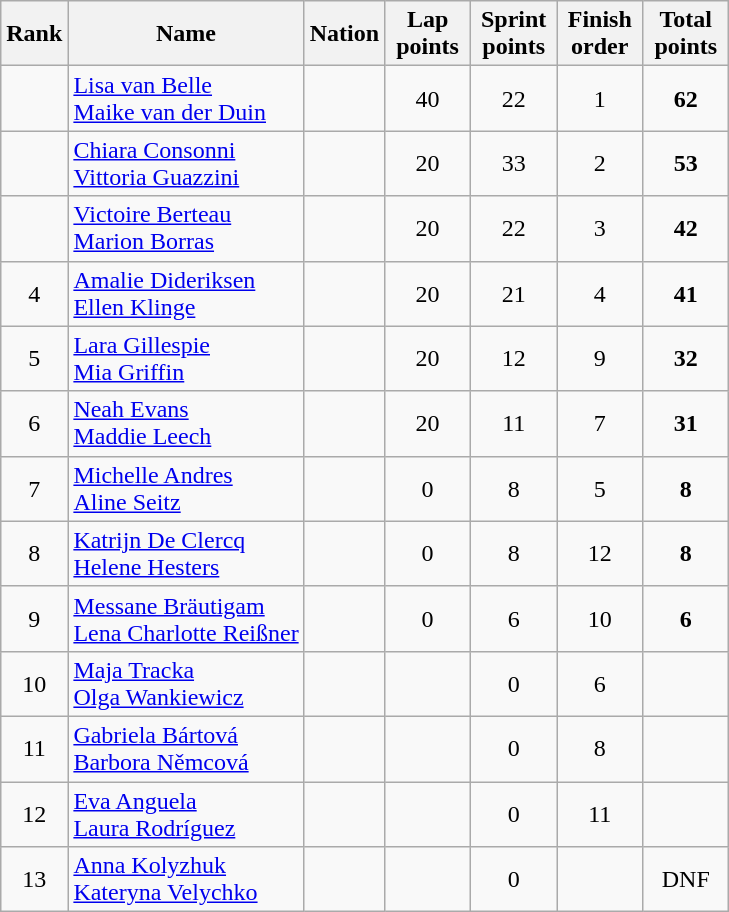<table class="wikitable sortable" style="text-align:center">
<tr>
<th>Rank</th>
<th>Name</th>
<th>Nation</th>
<th width=50>Lap points</th>
<th width=50>Sprint points</th>
<th width=50>Finish order</th>
<th width=50>Total points</th>
</tr>
<tr>
<td></td>
<td align=left><a href='#'>Lisa van Belle</a><br><a href='#'>Maike van der Duin</a></td>
<td align=left></td>
<td>40</td>
<td>22</td>
<td>1</td>
<td><strong>62</strong></td>
</tr>
<tr>
<td></td>
<td align=left><a href='#'>Chiara Consonni</a><br><a href='#'>Vittoria Guazzini</a></td>
<td align=left></td>
<td>20</td>
<td>33</td>
<td>2</td>
<td><strong>53</strong></td>
</tr>
<tr>
<td></td>
<td align=left><a href='#'>Victoire Berteau</a><br><a href='#'>Marion Borras</a></td>
<td align=left></td>
<td>20</td>
<td>22</td>
<td>3</td>
<td><strong>42</strong></td>
</tr>
<tr>
<td>4</td>
<td align=left><a href='#'>Amalie Dideriksen</a><br><a href='#'>Ellen Klinge</a></td>
<td align=left></td>
<td>20</td>
<td>21</td>
<td>4</td>
<td><strong>41</strong></td>
</tr>
<tr>
<td>5</td>
<td align=left><a href='#'>Lara Gillespie</a><br><a href='#'>Mia Griffin</a></td>
<td align=left></td>
<td>20</td>
<td>12</td>
<td>9</td>
<td><strong>32</strong></td>
</tr>
<tr>
<td>6</td>
<td align=left><a href='#'>Neah Evans</a><br><a href='#'>Maddie Leech</a></td>
<td align=left></td>
<td>20</td>
<td>11</td>
<td>7</td>
<td><strong>31</strong></td>
</tr>
<tr>
<td>7</td>
<td align=left><a href='#'>Michelle Andres</a><br><a href='#'>Aline Seitz</a></td>
<td align=left></td>
<td>0</td>
<td>8</td>
<td>5</td>
<td><strong>8</strong></td>
</tr>
<tr>
<td>8</td>
<td align=left><a href='#'>Katrijn De Clercq</a><br><a href='#'>Helene Hesters</a></td>
<td align=left></td>
<td>0</td>
<td>8</td>
<td>12</td>
<td><strong>8</strong></td>
</tr>
<tr>
<td>9</td>
<td align=left><a href='#'>Messane Bräutigam</a><br><a href='#'>Lena Charlotte Reißner</a></td>
<td align=left></td>
<td>0</td>
<td>6</td>
<td>10</td>
<td><strong>6</strong></td>
</tr>
<tr>
<td>10</td>
<td align=left><a href='#'>Maja Tracka</a><br><a href='#'>Olga Wankiewicz</a></td>
<td align=left></td>
<td></td>
<td>0</td>
<td>6</td>
<td><strong></strong></td>
</tr>
<tr>
<td>11</td>
<td align=left><a href='#'>Gabriela Bártová</a><br><a href='#'>Barbora Němcová</a></td>
<td align=left></td>
<td></td>
<td>0</td>
<td>8</td>
<td><strong></strong></td>
</tr>
<tr>
<td>12</td>
<td align=left><a href='#'>Eva Anguela</a><br><a href='#'>Laura Rodríguez</a></td>
<td align=left></td>
<td></td>
<td>0</td>
<td>11</td>
<td><strong></strong></td>
</tr>
<tr>
<td>13</td>
<td align=left><a href='#'>Anna Kolyzhuk</a><br><a href='#'>Kateryna Velychko</a></td>
<td align=left></td>
<td></td>
<td>0</td>
<td></td>
<td>DNF</td>
</tr>
</table>
